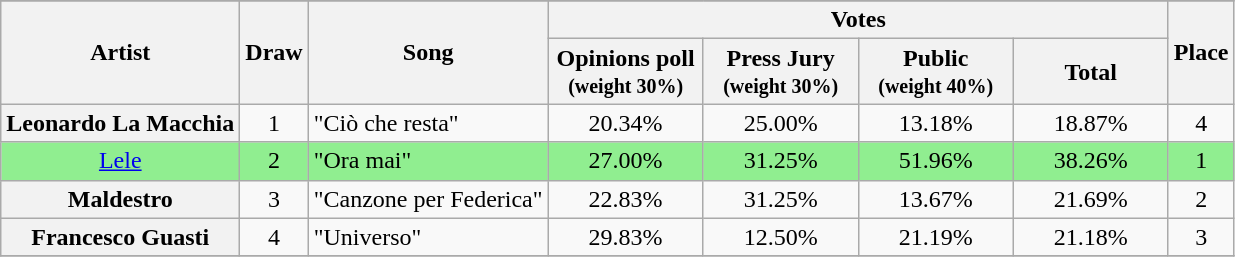<table class="sortable wikitable plainrowheaders" style="text-align:center">
<tr>
</tr>
<tr>
<th rowspan="2">Artist</th>
<th rowspan="2">Draw</th>
<th rowspan="2">Song</th>
<th colspan="4" class="unsortable">Votes</th>
<th rowspan="2">Place</th>
</tr>
<tr>
<th style="width:6em;">Opinions poll<br><small>(weight 30%)</small></th>
<th style="width:6em;">Press Jury<br><small>(weight 30%)</small></th>
<th style="width:6em;">Public<br><small>(weight 40%)</small></th>
<th style="width:6em;">Total</th>
</tr>
<tr>
<th scope="row">Leonardo La Macchia</th>
<td>1</td>
<td align="left">"Ciò che resta"</td>
<td>20.34%</td>
<td>25.00%</td>
<td>13.18%</td>
<td>18.87%</td>
<td>4</td>
</tr>
<tr style="background:#90EE90">
<td><a href='#'>Lele</a></td>
<td>2</td>
<td align="left">"Ora mai"</td>
<td>27.00%</td>
<td>31.25%</td>
<td>51.96%</td>
<td>38.26%</td>
<td>1</td>
</tr>
<tr>
<th scope="row">Maldestro</th>
<td>3</td>
<td align="left">"Canzone per Federica"</td>
<td>22.83%</td>
<td>31.25%</td>
<td>13.67%</td>
<td>21.69%</td>
<td>2</td>
</tr>
<tr>
<th scope="row">Francesco Guasti</th>
<td>4</td>
<td align="left">"Universo"</td>
<td>29.83%</td>
<td>12.50%</td>
<td>21.19%</td>
<td>21.18%</td>
<td>3</td>
</tr>
<tr>
</tr>
</table>
